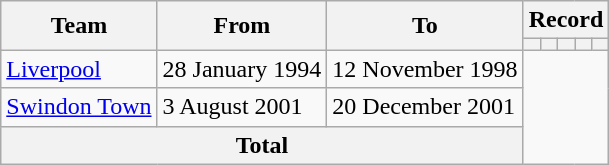<table class=wikitable style="text-align: center">
<tr>
<th rowspan=2>Team</th>
<th rowspan=2>From</th>
<th rowspan=2>To</th>
<th colspan=5>Record</th>
</tr>
<tr>
<th></th>
<th></th>
<th></th>
<th></th>
<th></th>
</tr>
<tr>
<td align=left><a href='#'>Liverpool</a></td>
<td align=left>28 January 1994</td>
<td align=left>12 November 1998<br></td>
</tr>
<tr>
<td align=left><a href='#'>Swindon Town</a></td>
<td align=left>3 August 2001</td>
<td align=left>20 December 2001<br></td>
</tr>
<tr>
<th colspan=3>Total<br></th>
</tr>
</table>
